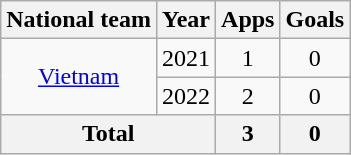<table class="wikitable" style="text-align: center;">
<tr>
<th>National team</th>
<th>Year</th>
<th>Apps</th>
<th>Goals</th>
</tr>
<tr>
<td rowspan=2><a href='#'>Vietnam</a></td>
<td>2021</td>
<td>1</td>
<td>0</td>
</tr>
<tr>
<td>2022</td>
<td>2</td>
<td>0</td>
</tr>
<tr>
<th colspan=2>Total</th>
<th>3</th>
<th>0</th>
</tr>
</table>
